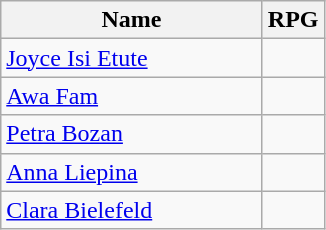<table class=wikitable>
<tr>
<th width=167>Name</th>
<th>RPG</th>
</tr>
<tr>
<td> <a href='#'>Joyce Isi Etute</a></td>
<td></td>
</tr>
<tr>
<td> <a href='#'>Awa Fam</a></td>
<td></td>
</tr>
<tr>
<td> <a href='#'>Petra Bozan</a></td>
<td></td>
</tr>
<tr>
<td> <a href='#'>Anna Liepina</a></td>
<td></td>
</tr>
<tr>
<td> <a href='#'>Clara Bielefeld</a></td>
<td></td>
</tr>
</table>
